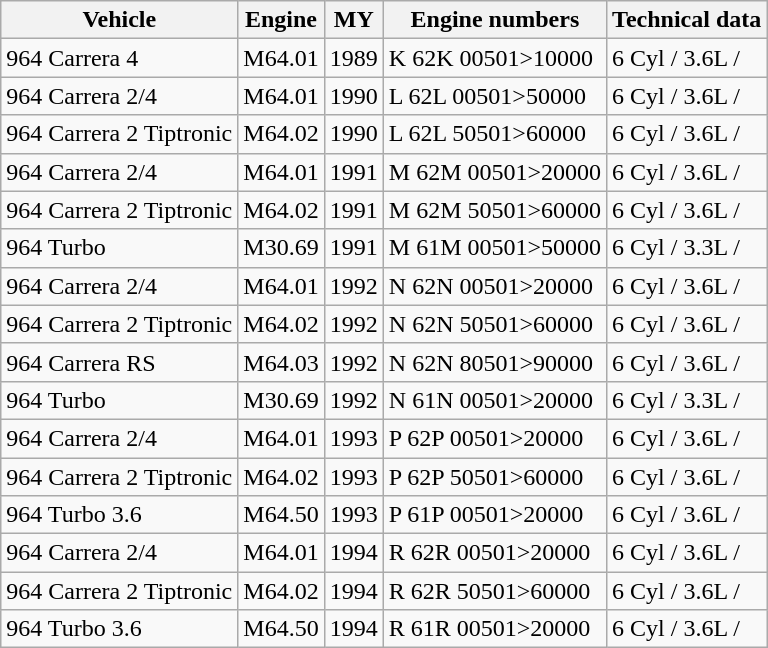<table class="wikitable">
<tr>
<th>Vehicle</th>
<th>Engine</th>
<th>MY</th>
<th>Engine numbers</th>
<th>Technical data</th>
</tr>
<tr>
<td>964 Carrera 4</td>
<td>M64.01</td>
<td>1989</td>
<td>K 62K 00501>10000</td>
<td>6 Cyl / 3.6L / </td>
</tr>
<tr>
<td>964 Carrera 2/4</td>
<td>M64.01</td>
<td>1990</td>
<td>L 62L 00501>50000</td>
<td>6 Cyl / 3.6L / </td>
</tr>
<tr>
<td>964 Carrera 2 Tiptronic</td>
<td>M64.02</td>
<td>1990</td>
<td>L 62L 50501>60000</td>
<td>6 Cyl / 3.6L / </td>
</tr>
<tr>
<td>964 Carrera 2/4</td>
<td>M64.01</td>
<td>1991</td>
<td>M 62M 00501>20000</td>
<td>6 Cyl / 3.6L / </td>
</tr>
<tr>
<td>964 Carrera 2 Tiptronic</td>
<td>M64.02</td>
<td>1991</td>
<td>M 62M 50501>60000</td>
<td>6 Cyl / 3.6L / </td>
</tr>
<tr>
<td>964 Turbo</td>
<td>M30.69</td>
<td>1991</td>
<td>M 61M 00501>50000</td>
<td>6 Cyl / 3.3L / </td>
</tr>
<tr>
<td>964 Carrera 2/4</td>
<td>M64.01</td>
<td>1992</td>
<td>N 62N 00501>20000</td>
<td>6 Cyl / 3.6L / </td>
</tr>
<tr>
<td>964 Carrera 2 Tiptronic</td>
<td>M64.02</td>
<td>1992</td>
<td>N 62N 50501>60000</td>
<td>6 Cyl / 3.6L / </td>
</tr>
<tr>
<td>964 Carrera RS</td>
<td>M64.03</td>
<td>1992</td>
<td>N 62N 80501>90000</td>
<td>6 Cyl / 3.6L / </td>
</tr>
<tr>
<td>964 Turbo</td>
<td>M30.69</td>
<td>1992</td>
<td>N 61N 00501>20000</td>
<td>6 Cyl / 3.3L / </td>
</tr>
<tr>
<td>964 Carrera 2/4</td>
<td>M64.01</td>
<td>1993</td>
<td>P 62P 00501>20000</td>
<td>6 Cyl / 3.6L / </td>
</tr>
<tr>
<td>964 Carrera 2 Tiptronic</td>
<td>M64.02</td>
<td>1993</td>
<td>P 62P 50501>60000</td>
<td>6 Cyl / 3.6L / </td>
</tr>
<tr>
<td>964 Turbo 3.6</td>
<td>M64.50</td>
<td>1993</td>
<td>P 61P 00501>20000</td>
<td>6 Cyl / 3.6L / </td>
</tr>
<tr>
<td>964 Carrera 2/4</td>
<td>M64.01</td>
<td>1994</td>
<td>R 62R 00501>20000</td>
<td>6 Cyl / 3.6L / </td>
</tr>
<tr>
<td>964 Carrera 2 Tiptronic</td>
<td>M64.02</td>
<td>1994</td>
<td>R 62R 50501>60000</td>
<td>6 Cyl / 3.6L / </td>
</tr>
<tr>
<td>964 Turbo 3.6</td>
<td>M64.50</td>
<td>1994</td>
<td>R 61R 00501>20000</td>
<td>6 Cyl / 3.6L / </td>
</tr>
</table>
